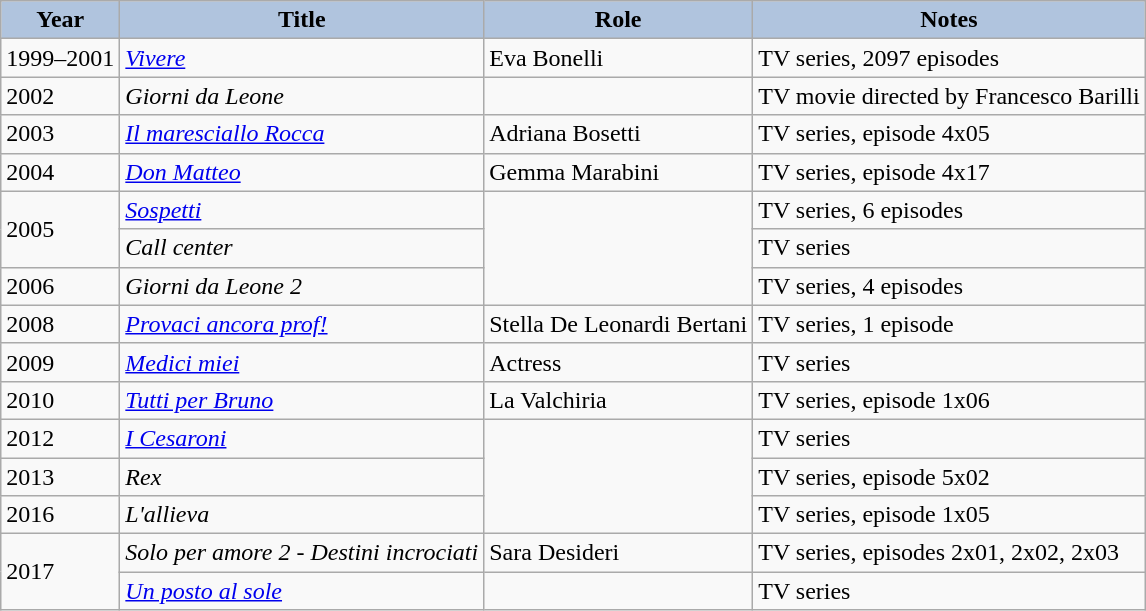<table class="wikitable">
<tr>
<th style="background:#B0C4DE;">Year</th>
<th style="background:#B0C4DE;">Title</th>
<th style="background:#B0C4DE;">Role</th>
<th style="background:#B0C4DE;">Notes</th>
</tr>
<tr>
<td>1999–2001</td>
<td><em><a href='#'>Vivere</a></em></td>
<td>Eva Bonelli</td>
<td>TV series, 2097 episodes</td>
</tr>
<tr>
<td>2002</td>
<td><em>Giorni da Leone</em></td>
<td></td>
<td>TV movie directed by Francesco Barilli</td>
</tr>
<tr>
<td>2003</td>
<td><em><a href='#'>Il maresciallo Rocca</a></em></td>
<td>Adriana Bosetti</td>
<td>TV series, episode 4x05</td>
</tr>
<tr>
<td>2004</td>
<td><em><a href='#'>Don Matteo</a></em></td>
<td>Gemma Marabini</td>
<td>TV series, episode 4x17</td>
</tr>
<tr>
<td rowspan="2">2005</td>
<td><em><a href='#'>Sospetti</a></em></td>
<td rowspan="3"></td>
<td>TV series, 6 episodes</td>
</tr>
<tr>
<td><em>Call center</em></td>
<td>TV series</td>
</tr>
<tr>
<td>2006</td>
<td><em>Giorni da Leone 2</em></td>
<td>TV series, 4 episodes</td>
</tr>
<tr>
<td>2008</td>
<td><em><a href='#'>Provaci ancora prof!</a></em></td>
<td>Stella De Leonardi Bertani</td>
<td>TV series, 1 episode</td>
</tr>
<tr>
<td>2009</td>
<td><em><a href='#'>Medici miei</a></em></td>
<td>Actress</td>
<td>TV series</td>
</tr>
<tr>
<td>2010</td>
<td><em><a href='#'>Tutti per Bruno</a></em></td>
<td>La Valchiria</td>
<td>TV series, episode 1x06</td>
</tr>
<tr>
<td>2012</td>
<td><em><a href='#'>I Cesaroni</a></em></td>
<td rowspan="3"></td>
<td>TV series</td>
</tr>
<tr>
<td>2013</td>
<td><em>Rex</em></td>
<td>TV series, episode 5x02</td>
</tr>
<tr>
<td>2016</td>
<td><em>L'allieva</em></td>
<td>TV series, episode 1x05</td>
</tr>
<tr>
<td rowspan="2">2017</td>
<td><em>Solo per amore 2 - Destini incrociati</em></td>
<td>Sara Desideri</td>
<td>TV series, episodes 2x01, 2x02, 2x03</td>
</tr>
<tr>
<td><em><a href='#'>Un posto al sole</a></em></td>
<td></td>
<td>TV series</td>
</tr>
</table>
